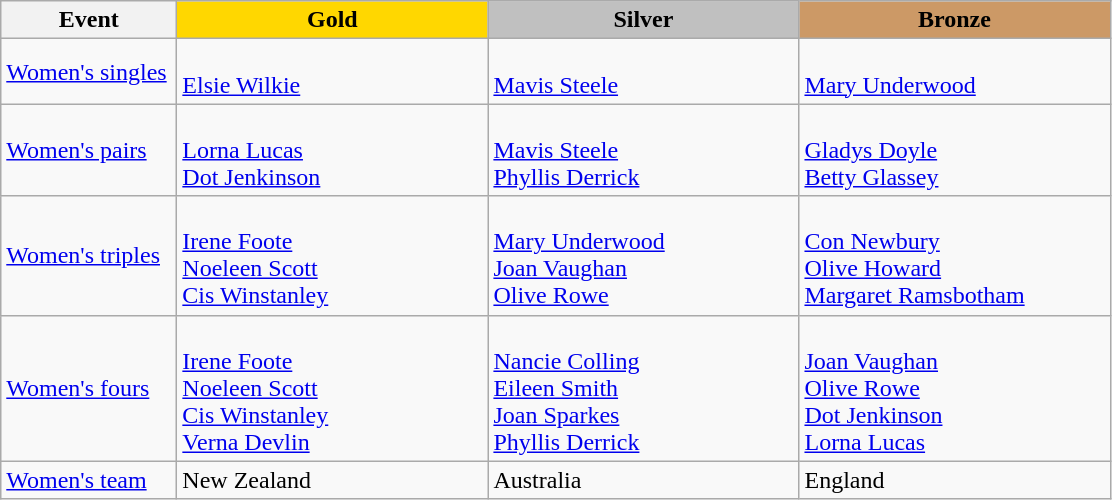<table class="wikitable" style="font-size: 100%">
<tr>
<th width=110>Event</th>
<th width=200 style="background-color: gold;">Gold</th>
<th width=200 style="background-color: silver;">Silver</th>
<th width=200 style="background-color: #cc9966;">Bronze</th>
</tr>
<tr>
<td><a href='#'>Women's singles</a></td>
<td><br>  <a href='#'>Elsie Wilkie</a></td>
<td><br> <a href='#'>Mavis Steele</a></td>
<td><br><a href='#'>Mary Underwood</a></td>
</tr>
<tr>
<td><a href='#'>Women's pairs</a></td>
<td> <br><a href='#'>Lorna Lucas</a> <br> <a href='#'>Dot Jenkinson</a></td>
<td> <br>      <a href='#'>Mavis Steele</a> <br> <a href='#'>Phyllis Derrick</a></td>
<td> <br><a href='#'>Gladys Doyle</a> <br> <a href='#'>Betty Glassey</a></td>
</tr>
<tr>
<td><a href='#'>Women's triples</a></td>
<td><br>     <a href='#'>Irene Foote</a><br> <a href='#'>Noeleen Scott</a><br> <a href='#'>Cis Winstanley</a></td>
<td><br> <a href='#'>Mary Underwood</a><br> <a href='#'>Joan Vaughan</a><br> <a href='#'>Olive Rowe</a></td>
<td><br> <a href='#'>Con Newbury</a><br> <a href='#'>Olive Howard</a><br> <a href='#'>Margaret Ramsbotham</a></td>
</tr>
<tr>
<td><a href='#'>Women's fours</a></td>
<td><br>    <a href='#'>Irene Foote</a><br> <a href='#'>Noeleen Scott</a><br> <a href='#'>Cis Winstanley</a> <br> <a href='#'>Verna Devlin</a></td>
<td><br><a href='#'>Nancie Colling</a><br> <a href='#'>Eileen Smith</a><br> <a href='#'>Joan Sparkes</a> <br> <a href='#'>Phyllis Derrick</a></td>
<td><br>     <a href='#'>Joan Vaughan</a><br> <a href='#'>Olive Rowe</a><br> <a href='#'>Dot Jenkinson</a> <br> <a href='#'>Lorna Lucas</a></td>
</tr>
<tr>
<td><a href='#'>Women's team</a></td>
<td> New Zealand</td>
<td> Australia</td>
<td> England</td>
</tr>
</table>
